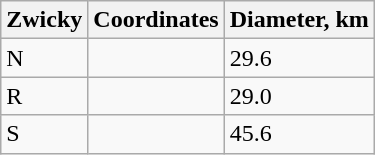<table class="wikitable" align="center">
<tr>
<th>Zwicky</th>
<th class="unsortable">Coordinates</th>
<th>Diameter, km</th>
</tr>
<tr>
<td>N</td>
<td></td>
<td>29.6</td>
</tr>
<tr>
<td>R</td>
<td></td>
<td>29.0</td>
</tr>
<tr>
<td>S</td>
<td></td>
<td>45.6</td>
</tr>
</table>
